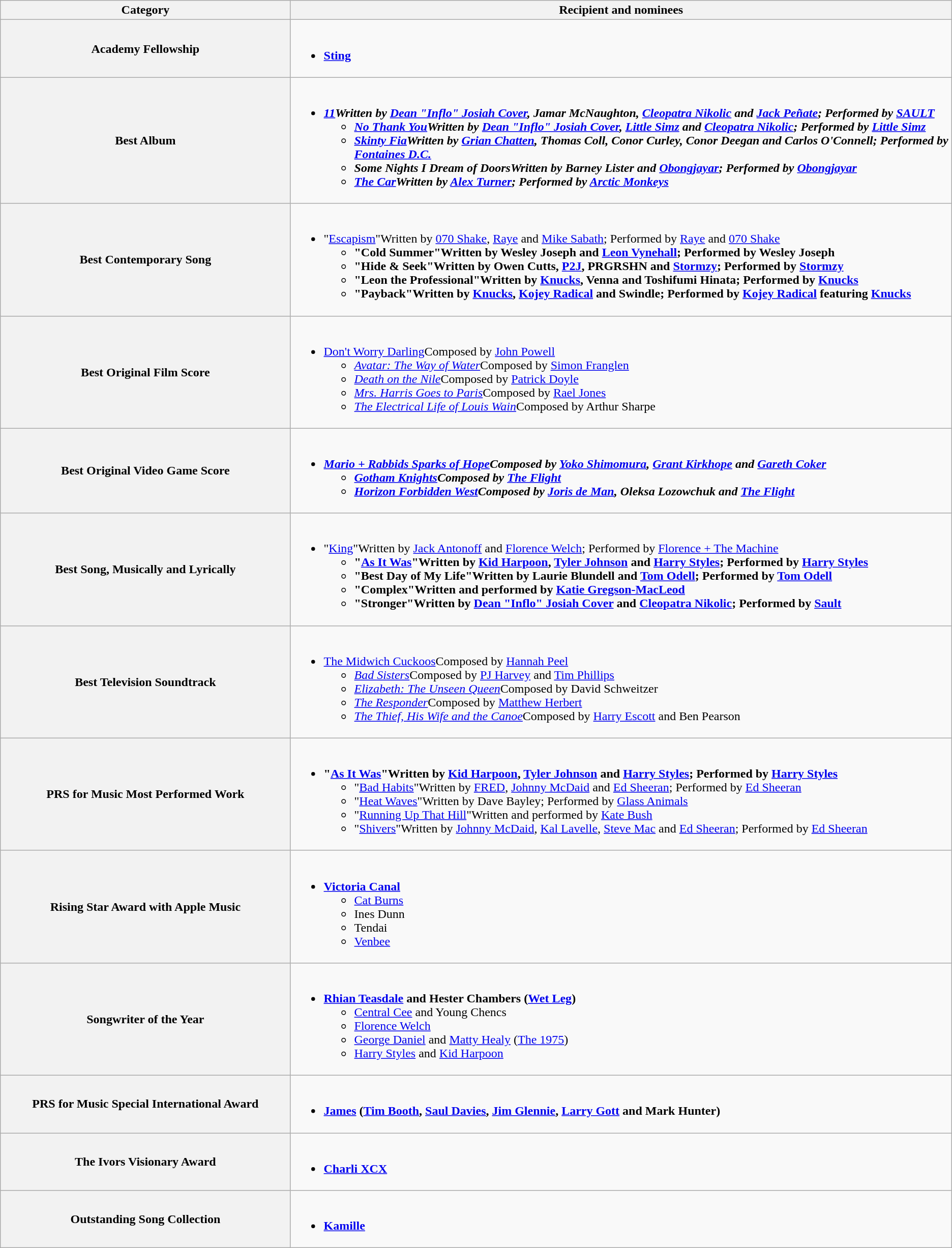<table class="wikitable">
<tr>
<th width="25%">Category</th>
<th width="57%">Recipient and nominees</th>
</tr>
<tr>
<th scope="row">Academy Fellowship</th>
<td><br><ul><li><strong><a href='#'>Sting</a></strong></li></ul></td>
</tr>
<tr>
<th scope="row">Best Album</th>
<td><br><ul><li><strong><em><a href='#'>11</a><em>Written by <a href='#'>Dean "Inflo" Josiah Cover</a>, Jamar McNaughton, <a href='#'>Cleopatra Nikolic</a> and <a href='#'>Jack Peñate</a>; Performed by <a href='#'>SAULT</a><strong><ul><li></em><a href='#'>No Thank You</a><em>Written by <a href='#'>Dean "Inflo" Josiah Cover</a>, <a href='#'>Little Simz</a> and <a href='#'>Cleopatra Nikolic</a>; Performed by <a href='#'>Little Simz</a></li><li></em><a href='#'>Skinty Fia</a><em>Written by <a href='#'>Grian Chatten</a>, Thomas Coll, Conor Curley, Conor Deegan and Carlos O'Connell; Performed by <a href='#'>Fontaines D.C.</a></li><li></em>Some Nights I Dream of Doors<em>Written by Barney Lister and <a href='#'>Obongjayar</a>; Performed by <a href='#'>Obongjayar</a></li><li></em><a href='#'>The Car</a><em>Written by <a href='#'>Alex Turner</a>; Performed by <a href='#'>Arctic Monkeys</a></li></ul></li></ul></td>
</tr>
<tr>
<th scope="row">Best Contemporary Song</th>
<td><br><ul><li>"</strong><a href='#'>Escapism</a>"Written by <a href='#'>070 Shake</a>, <a href='#'>Raye</a> and <a href='#'>Mike Sabath</a>; Performed by <a href='#'>Raye</a> and <a href='#'>070 Shake</a><strong><ul><li>"Cold Summer"Written by Wesley Joseph and <a href='#'>Leon Vynehall</a>; Performed by Wesley Joseph</li><li>"Hide & Seek"Written by Owen Cutts, <a href='#'>P2J</a>, PRGRSHN and <a href='#'>Stormzy</a>; Performed by <a href='#'>Stormzy</a></li><li>"Leon the Professional"Written by <a href='#'>Knucks</a>, Venna and Toshifumi Hinata; Performed by <a href='#'>Knucks</a></li><li>"Payback"Written by <a href='#'>Knucks</a>, <a href='#'>Kojey Radical</a> and Swindle; Performed by <a href='#'>Kojey Radical</a> featuring <a href='#'>Knucks</a></li></ul></li></ul></td>
</tr>
<tr>
<th scope="row">Best Original Film Score</th>
<td><br><ul><li></em></strong><a href='#'>Don't Worry Darling</a></em>Composed by <a href='#'>John Powell</a></strong><ul><li><em><a href='#'>Avatar: The Way of Water</a></em>Composed by <a href='#'>Simon Franglen</a></li><li><em><a href='#'>Death on the Nile</a></em>Composed by <a href='#'>Patrick Doyle</a></li><li><em><a href='#'>Mrs. Harris Goes to Paris</a></em>Composed by <a href='#'>Rael Jones</a></li><li><em><a href='#'>The Electrical Life of Louis Wain</a></em>Composed by Arthur Sharpe</li></ul></li></ul></td>
</tr>
<tr>
<th scope="row">Best Original Video Game Score</th>
<td><br><ul><li><strong><em><a href='#'>Mario + Rabbids Sparks of Hope</a><em>Composed by <a href='#'>Yoko Shimomura</a>, <a href='#'>Grant Kirkhope</a> and <a href='#'>Gareth Coker</a><strong><ul><li></em><a href='#'>Gotham Knights</a><em>Composed by <a href='#'>The Flight</a></li><li></em><a href='#'>Horizon Forbidden West</a><em>Composed by <a href='#'>Joris de Man</a>, Oleksa Lozowchuk and <a href='#'>The Flight</a></li></ul></li></ul></td>
</tr>
<tr>
<th scope="row">Best Song, Musically and Lyrically</th>
<td><br><ul><li>"</strong><a href='#'>King</a>"Written by <a href='#'>Jack Antonoff</a> and <a href='#'>Florence Welch</a>; Performed by <a href='#'>Florence + The Machine</a><strong><ul><li>"<a href='#'>As It Was</a>"Written by <a href='#'>Kid Harpoon</a>, <a href='#'>Tyler Johnson</a> and <a href='#'>Harry Styles</a>; Performed by <a href='#'>Harry Styles</a></li><li>"Best Day of My Life"Written by Laurie Blundell and <a href='#'>Tom Odell</a>; Performed by <a href='#'>Tom Odell</a></li><li>"Complex"Written and performed by <a href='#'>Katie Gregson-MacLeod</a></li><li>"Stronger"Written by <a href='#'>Dean "Inflo" Josiah Cover</a> and <a href='#'>Cleopatra Nikolic</a>; Performed by <a href='#'>Sault</a></li></ul></li></ul></td>
</tr>
<tr>
<th scope="row">Best Television Soundtrack</th>
<td><br><ul><li></em></strong><a href='#'>The Midwich Cuckoos</a></em>Composed by <a href='#'>Hannah Peel</a></strong><ul><li><em><a href='#'>Bad Sisters</a></em>Composed by <a href='#'>PJ Harvey</a> and <a href='#'>Tim Phillips</a></li><li><em><a href='#'>Elizabeth: The Unseen Queen</a></em>Composed by David Schweitzer</li><li><em><a href='#'>The Responder</a></em>Composed by <a href='#'>Matthew Herbert</a></li><li><em><a href='#'>The Thief, His Wife and the Canoe</a></em>Composed by <a href='#'>Harry Escott</a> and Ben Pearson</li></ul></li></ul></td>
</tr>
<tr>
<th scope="row">PRS for Music Most Performed Work</th>
<td><br><ul><li><strong>"<a href='#'>As It Was</a>"Written by <a href='#'>Kid Harpoon</a>, <a href='#'>Tyler Johnson</a> and <a href='#'>Harry Styles</a>; Performed by <a href='#'>Harry Styles</a></strong><ul><li>"<a href='#'>Bad Habits</a>"Written by <a href='#'>FRED</a>, <a href='#'>Johnny McDaid</a> and <a href='#'>Ed Sheeran</a>; Performed by <a href='#'>Ed Sheeran</a></li><li>"<a href='#'>Heat Waves</a>"Written by Dave Bayley; Performed by <a href='#'>Glass Animals</a></li><li>"<a href='#'>Running Up That Hill</a>"Written and performed by <a href='#'>Kate Bush</a></li><li>"<a href='#'>Shivers</a>"Written by <a href='#'>Johnny McDaid</a>, <a href='#'>Kal Lavelle</a>, <a href='#'>Steve Mac</a> and <a href='#'>Ed Sheeran</a>; Performed by <a href='#'>Ed Sheeran</a></li></ul></li></ul></td>
</tr>
<tr>
<th scope="row">Rising Star Award with Apple Music</th>
<td><br><ul><li><strong><a href='#'>Victoria Canal</a></strong><ul><li><a href='#'>Cat Burns</a></li><li>Ines Dunn</li><li>Tendai</li><li><a href='#'>Venbee</a></li></ul></li></ul></td>
</tr>
<tr>
<th scope="row">Songwriter of the Year</th>
<td><br><ul><li><strong><a href='#'>Rhian Teasdale</a> and Hester Chambers (<a href='#'>Wet Leg</a>)</strong><ul><li><a href='#'>Central Cee</a> and Young Chencs</li><li><a href='#'>Florence Welch</a></li><li><a href='#'>George Daniel</a> and <a href='#'>Matty Healy</a> (<a href='#'>The 1975</a>)</li><li><a href='#'>Harry Styles</a> and <a href='#'>Kid Harpoon</a></li></ul></li></ul></td>
</tr>
<tr>
<th scope="row">PRS for Music Special International Award</th>
<td><br><ul><li><strong><a href='#'>James</a> (<a href='#'>Tim Booth</a>, <a href='#'>Saul Davies</a>, <a href='#'>Jim Glennie</a>, <a href='#'>Larry Gott</a> and Mark Hunter)</strong></li></ul></td>
</tr>
<tr>
<th scope="row">The Ivors Visionary Award</th>
<td><br><ul><li><strong><a href='#'>Charli XCX</a></strong></li></ul></td>
</tr>
<tr>
<th scope="row">Outstanding Song Collection</th>
<td><br><ul><li><strong><a href='#'>Kamille</a></strong></li></ul></td>
</tr>
</table>
